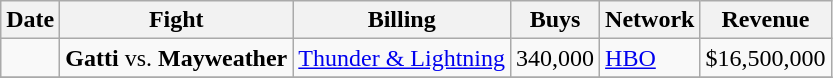<table class="wikitable sortable">
<tr>
<th>Date</th>
<th>Fight</th>
<th>Billing</th>
<th>Buys</th>
<th>Network</th>
<th>Revenue</th>
</tr>
<tr>
<td></td>
<td><strong>Gatti</strong> vs. <strong>Mayweather</strong></td>
<td><a href='#'>Thunder & Lightning</a></td>
<td>340,000</td>
<td><a href='#'>HBO</a></td>
<td>$16,500,000</td>
</tr>
<tr>
</tr>
</table>
